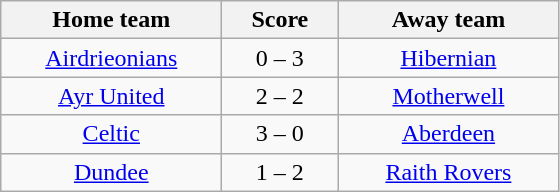<table class="wikitable" style="text-align: center">
<tr>
<th width=140>Home team</th>
<th width=70>Score</th>
<th width=140>Away team</th>
</tr>
<tr>
<td><a href='#'>Airdrieonians</a></td>
<td>0 – 3</td>
<td><a href='#'>Hibernian</a></td>
</tr>
<tr>
<td><a href='#'>Ayr United</a></td>
<td>2 – 2</td>
<td><a href='#'>Motherwell</a></td>
</tr>
<tr>
<td><a href='#'>Celtic</a></td>
<td>3 – 0</td>
<td><a href='#'>Aberdeen</a></td>
</tr>
<tr>
<td><a href='#'>Dundee</a></td>
<td>1 – 2</td>
<td><a href='#'>Raith Rovers</a></td>
</tr>
</table>
